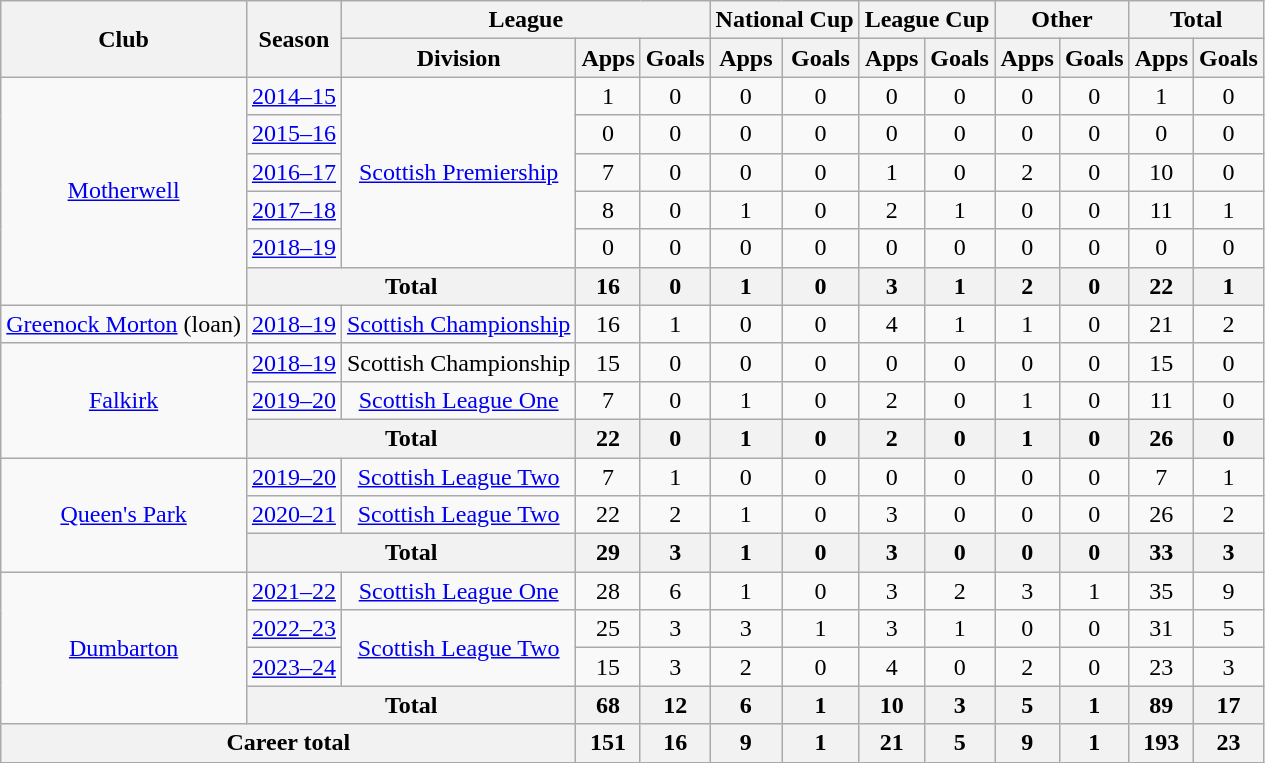<table class="wikitable" style="text-align: center;">
<tr>
<th rowspan="2">Club</th>
<th rowspan="2">Season</th>
<th colspan="3">League</th>
<th colspan="2">National Cup</th>
<th colspan="2">League Cup</th>
<th colspan="2">Other</th>
<th colspan="2">Total</th>
</tr>
<tr>
<th>Division</th>
<th>Apps</th>
<th>Goals</th>
<th>Apps</th>
<th>Goals</th>
<th>Apps</th>
<th>Goals</th>
<th>Apps</th>
<th>Goals</th>
<th>Apps</th>
<th>Goals</th>
</tr>
<tr>
<td rowspan="6"><a href='#'>Motherwell</a></td>
<td><a href='#'>2014–15</a></td>
<td rowspan="5"><a href='#'>Scottish Premiership</a></td>
<td>1</td>
<td>0</td>
<td>0</td>
<td>0</td>
<td>0</td>
<td>0</td>
<td>0</td>
<td>0</td>
<td>1</td>
<td>0</td>
</tr>
<tr>
<td><a href='#'>2015–16</a></td>
<td>0</td>
<td>0</td>
<td>0</td>
<td>0</td>
<td>0</td>
<td>0</td>
<td>0</td>
<td>0</td>
<td>0</td>
<td>0</td>
</tr>
<tr>
<td><a href='#'>2016–17</a></td>
<td>7</td>
<td>0</td>
<td>0</td>
<td>0</td>
<td>1</td>
<td>0</td>
<td>2</td>
<td>0</td>
<td>10</td>
<td>0</td>
</tr>
<tr>
<td><a href='#'>2017–18</a></td>
<td>8</td>
<td>0</td>
<td>1</td>
<td>0</td>
<td>2</td>
<td>1</td>
<td>0</td>
<td>0</td>
<td>11</td>
<td>1</td>
</tr>
<tr>
<td><a href='#'>2018–19</a></td>
<td>0</td>
<td>0</td>
<td>0</td>
<td>0</td>
<td>0</td>
<td>0</td>
<td>0</td>
<td>0</td>
<td>0</td>
<td>0</td>
</tr>
<tr>
<th colspan="2">Total</th>
<th>16</th>
<th>0</th>
<th>1</th>
<th>0</th>
<th>3</th>
<th>1</th>
<th>2</th>
<th>0</th>
<th>22</th>
<th>1</th>
</tr>
<tr>
<td><a href='#'>Greenock Morton</a> (loan)</td>
<td><a href='#'>2018–19</a></td>
<td><a href='#'>Scottish Championship</a></td>
<td>16</td>
<td>1</td>
<td>0</td>
<td>0</td>
<td>4</td>
<td>1</td>
<td>1</td>
<td>0</td>
<td>21</td>
<td>2</td>
</tr>
<tr>
<td rowspan=3><a href='#'>Falkirk</a></td>
<td><a href='#'>2018–19</a></td>
<td>Scottish Championship</td>
<td>15</td>
<td>0</td>
<td>0</td>
<td>0</td>
<td>0</td>
<td>0</td>
<td>0</td>
<td>0</td>
<td>15</td>
<td>0</td>
</tr>
<tr>
<td><a href='#'>2019–20</a></td>
<td><a href='#'>Scottish League One</a></td>
<td>7</td>
<td>0</td>
<td>1</td>
<td>0</td>
<td>2</td>
<td>0</td>
<td>1</td>
<td>0</td>
<td>11</td>
<td>0</td>
</tr>
<tr>
<th colspan=2>Total</th>
<th>22</th>
<th>0</th>
<th>1</th>
<th>0</th>
<th>2</th>
<th>0</th>
<th>1</th>
<th>0</th>
<th>26</th>
<th>0</th>
</tr>
<tr>
<td rowspan="3"><a href='#'>Queen's Park</a></td>
<td><a href='#'>2019–20</a></td>
<td><a href='#'>Scottish League Two</a></td>
<td>7</td>
<td>1</td>
<td>0</td>
<td>0</td>
<td>0</td>
<td>0</td>
<td>0</td>
<td>0</td>
<td>7</td>
<td>1</td>
</tr>
<tr>
<td><a href='#'>2020–21</a></td>
<td><a href='#'>Scottish League Two</a></td>
<td>22</td>
<td>2</td>
<td>1</td>
<td>0</td>
<td>3</td>
<td>0</td>
<td>0</td>
<td>0</td>
<td>26</td>
<td>2</td>
</tr>
<tr>
<th colspan="2">Total</th>
<th>29</th>
<th>3</th>
<th>1</th>
<th>0</th>
<th>3</th>
<th>0</th>
<th>0</th>
<th>0</th>
<th>33</th>
<th>3</th>
</tr>
<tr>
<td rowspan="4"><a href='#'>Dumbarton</a></td>
<td><a href='#'>2021–22</a></td>
<td><a href='#'>Scottish League One</a></td>
<td>28</td>
<td>6</td>
<td>1</td>
<td>0</td>
<td>3</td>
<td>2</td>
<td>3</td>
<td>1</td>
<td>35</td>
<td>9</td>
</tr>
<tr>
<td><a href='#'>2022–23</a></td>
<td rowspan="2"><a href='#'>Scottish League Two</a></td>
<td>25</td>
<td>3</td>
<td>3</td>
<td>1</td>
<td>3</td>
<td>1</td>
<td>0</td>
<td>0</td>
<td>31</td>
<td>5</td>
</tr>
<tr>
<td><a href='#'>2023–24</a></td>
<td>15</td>
<td>3</td>
<td>2</td>
<td>0</td>
<td>4</td>
<td>0</td>
<td>2</td>
<td>0</td>
<td>23</td>
<td>3</td>
</tr>
<tr>
<th colspan="2">Total</th>
<th>68</th>
<th>12</th>
<th>6</th>
<th>1</th>
<th>10</th>
<th>3</th>
<th>5</th>
<th>1</th>
<th>89</th>
<th>17</th>
</tr>
<tr>
<th colspan="3">Career total</th>
<th>151</th>
<th>16</th>
<th>9</th>
<th>1</th>
<th>21</th>
<th>5</th>
<th>9</th>
<th>1</th>
<th>193</th>
<th>23</th>
</tr>
</table>
